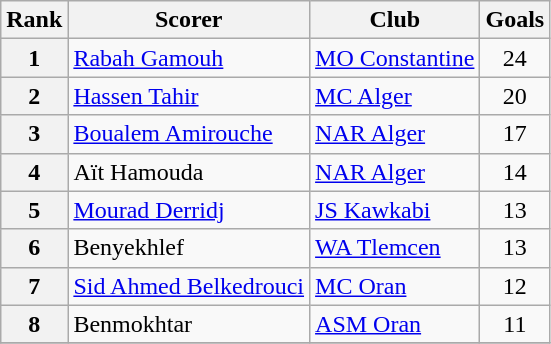<table class="wikitable" style="text-align:center">
<tr>
<th>Rank</th>
<th>Scorer</th>
<th>Club</th>
<th>Goals</th>
</tr>
<tr>
<th>1</th>
<td align="left"> <a href='#'>Rabah Gamouh</a></td>
<td align="left"><a href='#'>MO Constantine</a></td>
<td style="text-align:center;">24</td>
</tr>
<tr>
<th>2</th>
<td align="left"> <a href='#'>Hassen Tahir</a></td>
<td align="left"><a href='#'>MC Alger</a></td>
<td style="text-align:center;">20</td>
</tr>
<tr>
<th>3</th>
<td align="left"> <a href='#'>Boualem Amirouche</a></td>
<td align="left"><a href='#'>NAR Alger</a></td>
<td style="text-align:center;">17</td>
</tr>
<tr>
<th>4</th>
<td align="left"> Aït Hamouda</td>
<td align="left"><a href='#'>NAR Alger</a></td>
<td style="text-align:center;">14</td>
</tr>
<tr>
<th>5</th>
<td align="left"> <a href='#'>Mourad Derridj</a></td>
<td align="left"><a href='#'>JS Kawkabi</a></td>
<td style="text-align:center;">13</td>
</tr>
<tr>
<th>6</th>
<td align="left"> Benyekhlef</td>
<td align="left"><a href='#'>WA Tlemcen</a></td>
<td style="text-align:center;">13</td>
</tr>
<tr>
<th>7</th>
<td align="left"> <a href='#'>Sid Ahmed Belkedrouci</a></td>
<td align="left"><a href='#'>MC Oran</a></td>
<td style="text-align:center;">12</td>
</tr>
<tr>
<th>8</th>
<td align="left"> Benmokhtar</td>
<td align="left"><a href='#'>ASM Oran</a></td>
<td style="text-align:center;">11</td>
</tr>
<tr>
</tr>
</table>
